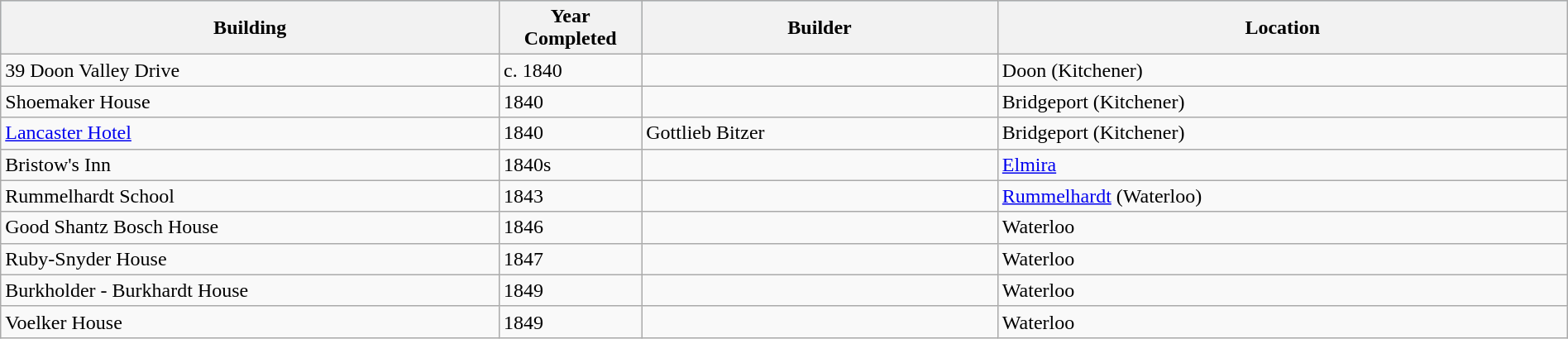<table class="wikitable" style="margin:1em auto;">
<tr bgcolor="lightblue">
<th width=28%>Building</th>
<th width=8%>Year Completed</th>
<th width=20%>Builder</th>
<th width=32%>Location</th>
</tr>
<tr>
<td>39 Doon Valley Drive</td>
<td>c. 1840</td>
<td></td>
<td>Doon (Kitchener)</td>
</tr>
<tr>
<td>Shoemaker House</td>
<td>1840</td>
<td></td>
<td>Bridgeport (Kitchener)</td>
</tr>
<tr>
<td><a href='#'>Lancaster Hotel</a></td>
<td>1840</td>
<td>Gottlieb Bitzer</td>
<td>Bridgeport (Kitchener)</td>
</tr>
<tr>
<td>Bristow's Inn</td>
<td>1840s</td>
<td></td>
<td><a href='#'>Elmira</a></td>
</tr>
<tr>
<td>Rummelhardt School</td>
<td>1843</td>
<td></td>
<td><a href='#'>Rummelhardt</a> (Waterloo)</td>
</tr>
<tr>
<td>Good Shantz Bosch House</td>
<td>1846</td>
<td></td>
<td>Waterloo</td>
</tr>
<tr>
<td>Ruby-Snyder House</td>
<td>1847</td>
<td></td>
<td>Waterloo</td>
</tr>
<tr>
<td>Burkholder - Burkhardt House</td>
<td>1849</td>
<td></td>
<td>Waterloo</td>
</tr>
<tr>
<td>Voelker House</td>
<td>1849</td>
<td></td>
<td>Waterloo</td>
</tr>
</table>
